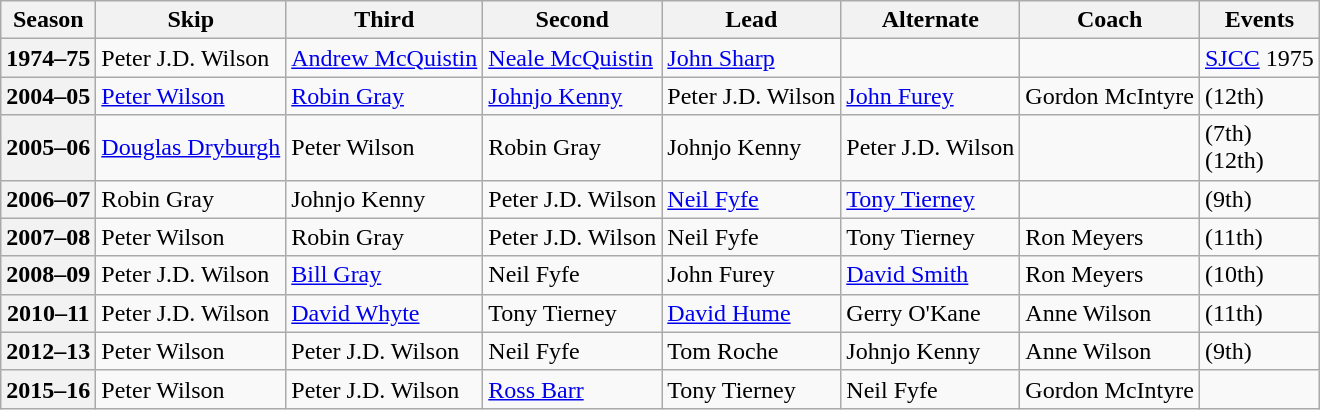<table class="wikitable">
<tr>
<th scope="col">Season</th>
<th scope="col">Skip</th>
<th scope="col">Third</th>
<th scope="col">Second</th>
<th scope="col">Lead</th>
<th scope="col">Alternate</th>
<th scope="col">Coach</th>
<th scope="col">Events</th>
</tr>
<tr>
<th scope="row">1974–75</th>
<td>Peter J.D. Wilson</td>
<td><a href='#'>Andrew McQuistin</a></td>
<td><a href='#'>Neale McQuistin</a></td>
<td><a href='#'>John Sharp</a></td>
<td></td>
<td></td>
<td><a href='#'>SJCC</a> 1975 <br> </td>
</tr>
<tr>
<th scope="row">2004–05</th>
<td><a href='#'>Peter Wilson</a></td>
<td><a href='#'>Robin Gray</a></td>
<td><a href='#'>Johnjo Kenny</a></td>
<td>Peter J.D. Wilson</td>
<td><a href='#'>John Furey</a></td>
<td>Gordon McIntyre</td>
<td> (12th)</td>
</tr>
<tr>
<th scope="row">2005–06</th>
<td><a href='#'>Douglas Dryburgh</a></td>
<td>Peter Wilson</td>
<td>Robin Gray</td>
<td>Johnjo Kenny</td>
<td>Peter J.D. Wilson</td>
<td></td>
<td> (7th)<br> (12th)</td>
</tr>
<tr>
<th scope="row">2006–07</th>
<td>Robin Gray</td>
<td>Johnjo Kenny</td>
<td>Peter J.D. Wilson</td>
<td><a href='#'>Neil Fyfe</a></td>
<td><a href='#'>Tony Tierney</a></td>
<td></td>
<td> (9th)</td>
</tr>
<tr>
<th scope="row">2007–08</th>
<td>Peter Wilson</td>
<td>Robin Gray</td>
<td>Peter J.D. Wilson</td>
<td>Neil Fyfe</td>
<td>Tony Tierney</td>
<td>Ron Meyers</td>
<td> (11th)</td>
</tr>
<tr>
<th scope="row">2008–09</th>
<td>Peter J.D. Wilson</td>
<td><a href='#'>Bill Gray</a></td>
<td>Neil Fyfe</td>
<td>John Furey</td>
<td><a href='#'>David Smith</a></td>
<td>Ron Meyers</td>
<td> (10th)</td>
</tr>
<tr>
<th scope="row">2010–11</th>
<td>Peter J.D. Wilson</td>
<td><a href='#'>David Whyte</a></td>
<td>Tony Tierney</td>
<td><a href='#'>David Hume</a></td>
<td>Gerry O'Kane</td>
<td>Anne Wilson</td>
<td> (11th)</td>
</tr>
<tr>
<th scope="row">2012–13</th>
<td>Peter Wilson</td>
<td>Peter J.D. Wilson</td>
<td>Neil Fyfe</td>
<td>Tom Roche</td>
<td>Johnjo Kenny</td>
<td>Anne Wilson</td>
<td> (9th)</td>
</tr>
<tr>
<th scope="row">2015–16</th>
<td>Peter Wilson</td>
<td>Peter J.D. Wilson</td>
<td><a href='#'>Ross Barr</a></td>
<td>Tony Tierney</td>
<td>Neil Fyfe</td>
<td>Gordon McIntyre</td>
<td> </td>
</tr>
</table>
